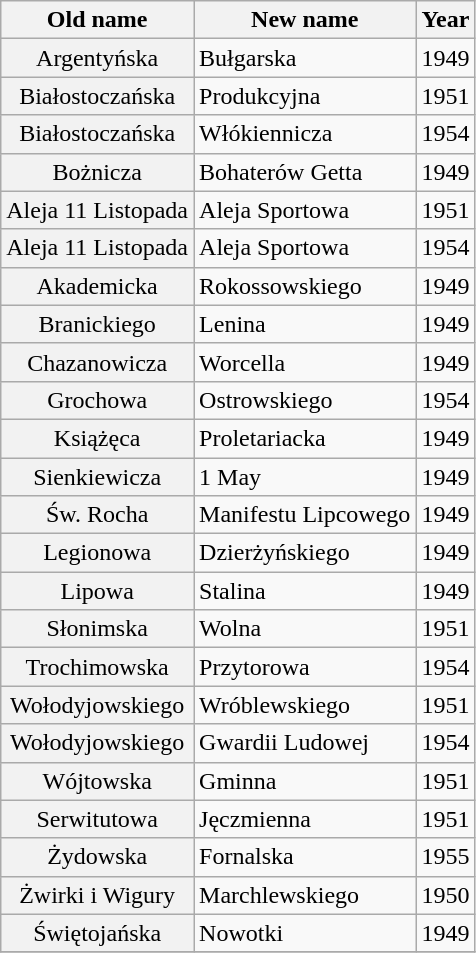<table class="wikitable">
<tr>
<th scope="col">Old name</th>
<th scope="col">New name</th>
<th scope="col">Year</th>
</tr>
<tr>
<th scope="row" style="font-weight:normal;">Argentyńska</th>
<td>Bułgarska</td>
<td>1949</td>
</tr>
<tr>
<th scope="row" style="font-weight:normal;">Białostoczańska</th>
<td>Produkcyjna</td>
<td>1951</td>
</tr>
<tr>
<th scope="row" style="font-weight:normal;">Białostoczańska</th>
<td>Włókiennicza</td>
<td>1954</td>
</tr>
<tr>
<th scope="row" style="font-weight:normal;">Bożnicza</th>
<td>Bohaterów Getta</td>
<td>1949</td>
</tr>
<tr>
<th scope="row" style="font-weight:normal;">Aleja 11 Listopada</th>
<td>Aleja Sportowa</td>
<td>1951</td>
</tr>
<tr>
<th scope="row" style="font-weight:normal;">Aleja 11 Listopada</th>
<td>Aleja Sportowa</td>
<td>1954</td>
</tr>
<tr>
<th scope="row" style="font-weight:normal;">Akademicka</th>
<td>Rokossowskiego</td>
<td>1949</td>
</tr>
<tr>
<th scope="row" style="font-weight:normal;">Branickiego</th>
<td>Lenina</td>
<td>1949</td>
</tr>
<tr>
<th scope="row" style="font-weight:normal;">Chazanowicza</th>
<td>Worcella</td>
<td>1949</td>
</tr>
<tr>
<th scope="row" style="font-weight:normal;">Grochowa</th>
<td>Ostrowskiego</td>
<td>1954</td>
</tr>
<tr>
<th scope="row" style="font-weight:normal;">Książęca</th>
<td>Proletariacka</td>
<td>1949</td>
</tr>
<tr>
<th scope="row" style="font-weight:normal;">Sienkiewicza</th>
<td>1 May</td>
<td>1949</td>
</tr>
<tr>
<th scope="row" style="font-weight:normal;">Św. Rocha</th>
<td>Manifestu Lipcowego</td>
<td>1949</td>
</tr>
<tr>
<th scope="row" style="font-weight:normal;">Legionowa</th>
<td>Dzierżyńskiego</td>
<td>1949</td>
</tr>
<tr>
<th scope="row" style="font-weight:normal;">Lipowa</th>
<td>Stalina</td>
<td>1949</td>
</tr>
<tr>
<th scope="row" style="font-weight:normal;">Słonimska</th>
<td>Wolna</td>
<td>1951</td>
</tr>
<tr>
<th scope="row" style="font-weight:normal;">Trochimowska</th>
<td>Przytorowa</td>
<td>1954</td>
</tr>
<tr>
<th scope="row" style="font-weight:normal;">Wołodyjowskiego</th>
<td>Wróblewskiego</td>
<td>1951</td>
</tr>
<tr>
<th scope="row" style="font-weight:normal;">Wołodyjowskiego</th>
<td>Gwardii Ludowej</td>
<td>1954</td>
</tr>
<tr>
<th scope="row" style="font-weight:normal;">Wójtowska</th>
<td>Gminna</td>
<td>1951</td>
</tr>
<tr>
<th scope="row" style="font-weight:normal;">Serwitutowa</th>
<td>Jęczmienna</td>
<td>1951</td>
</tr>
<tr>
<th scope="row" style="font-weight:normal;">Żydowska</th>
<td>Fornalska</td>
<td>1955</td>
</tr>
<tr>
<th scope="row" style="font-weight:normal;">Żwirki i Wigury</th>
<td>Marchlewskiego</td>
<td>1950</td>
</tr>
<tr>
<th scope="row" style="font-weight:normal;">Świętojańska</th>
<td>Nowotki</td>
<td>1949</td>
</tr>
<tr>
</tr>
</table>
